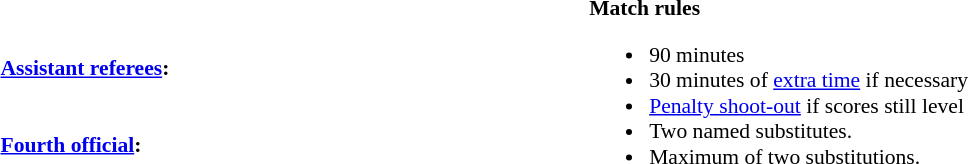<table style="width:100%;font-size:90%">
<tr>
<td><br><strong><a href='#'>Assistant referees</a>:</strong>
<br> 
<br> 
<br><strong><a href='#'>Fourth official</a>:</strong>
<br></td>
<td><strong>Match rules</strong><br><ul><li>90 minutes</li><li>30 minutes of <a href='#'>extra time</a> if necessary</li><li><a href='#'>Penalty shoot-out</a> if scores still level</li><li>Two named substitutes.</li><li>Maximum of two substitutions.</li></ul></td>
</tr>
</table>
